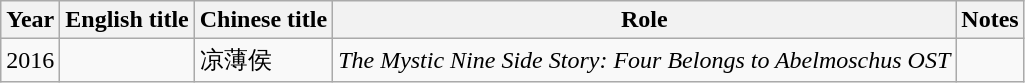<table class="wikitable">
<tr>
<th>Year</th>
<th>English title</th>
<th>Chinese title</th>
<th>Role</th>
<th>Notes</th>
</tr>
<tr>
<td>2016</td>
<td></td>
<td>凉薄侯</td>
<td><em>The Mystic Nine Side Story: Four Belongs to Abelmoschus OST </em></td>
<td></td>
</tr>
</table>
